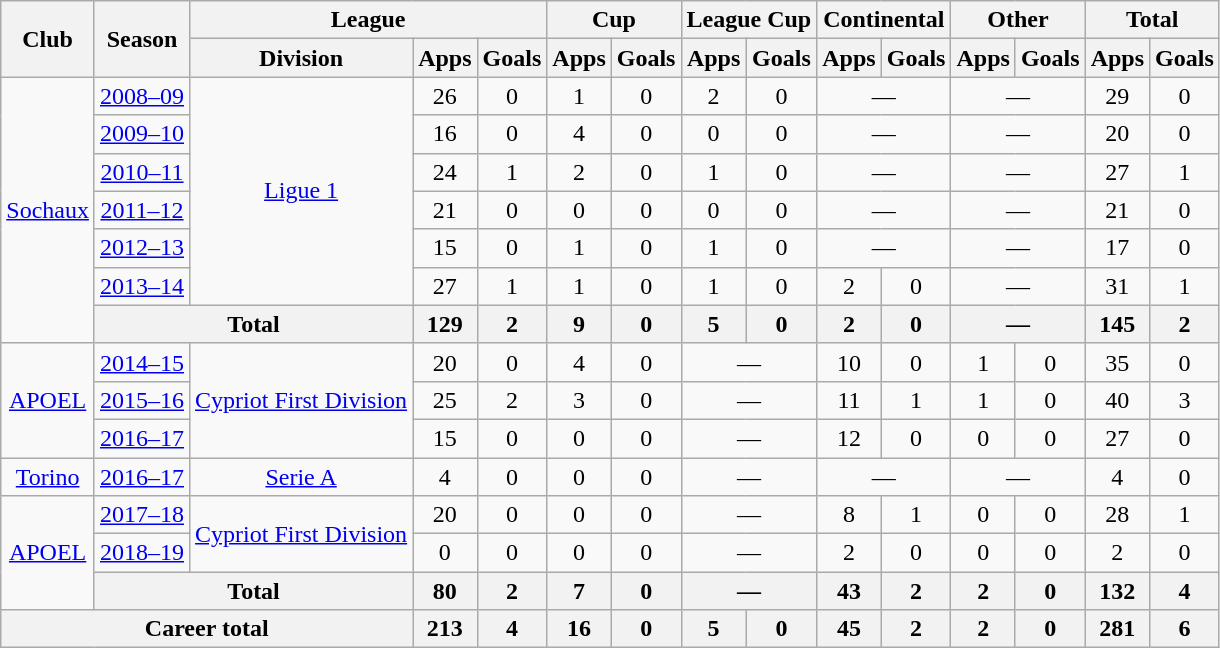<table class="wikitable" style="text-align: center;">
<tr>
<th rowspan="2">Club</th>
<th rowspan="2">Season</th>
<th colspan="3">League</th>
<th colspan="2">Cup</th>
<th colspan="2">League Cup</th>
<th colspan="2">Continental</th>
<th colspan="2">Other</th>
<th colspan="2">Total</th>
</tr>
<tr>
<th>Division</th>
<th>Apps</th>
<th>Goals</th>
<th>Apps</th>
<th>Goals</th>
<th>Apps</th>
<th>Goals</th>
<th>Apps</th>
<th>Goals</th>
<th>Apps</th>
<th>Goals</th>
<th>Apps</th>
<th>Goals</th>
</tr>
<tr>
<td rowspan="7"><a href='#'>Sochaux</a></td>
<td><a href='#'>2008–09</a></td>
<td rowspan="6"><a href='#'>Ligue 1</a></td>
<td>26</td>
<td>0</td>
<td>1</td>
<td>0</td>
<td>2</td>
<td>0</td>
<td colspan="2">—</td>
<td colspan="2">—</td>
<td>29</td>
<td>0</td>
</tr>
<tr>
<td><a href='#'>2009–10</a></td>
<td>16</td>
<td>0</td>
<td>4</td>
<td>0</td>
<td>0</td>
<td>0</td>
<td colspan="2">—</td>
<td colspan="2">—</td>
<td>20</td>
<td>0</td>
</tr>
<tr>
<td><a href='#'>2010–11</a></td>
<td>24</td>
<td>1</td>
<td>2</td>
<td>0</td>
<td>1</td>
<td>0</td>
<td colspan="2">—</td>
<td colspan="2">—</td>
<td>27</td>
<td>1</td>
</tr>
<tr>
<td><a href='#'>2011–12</a></td>
<td>21</td>
<td>0</td>
<td>0</td>
<td>0</td>
<td>0</td>
<td>0</td>
<td colspan="2">—</td>
<td colspan="2">—</td>
<td>21</td>
<td>0</td>
</tr>
<tr>
<td><a href='#'>2012–13</a></td>
<td>15</td>
<td>0</td>
<td>1</td>
<td>0</td>
<td>1</td>
<td>0</td>
<td colspan="2">—</td>
<td colspan="2">—</td>
<td>17</td>
<td>0</td>
</tr>
<tr>
<td><a href='#'>2013–14</a></td>
<td>27</td>
<td>1</td>
<td>1</td>
<td>0</td>
<td>1</td>
<td>0</td>
<td>2</td>
<td>0</td>
<td colspan="2">—</td>
<td>31</td>
<td>1</td>
</tr>
<tr>
<th colspan="2">Total</th>
<th>129</th>
<th>2</th>
<th>9</th>
<th>0</th>
<th>5</th>
<th>0</th>
<th>2</th>
<th>0</th>
<th colspan="2">—</th>
<th>145</th>
<th>2</th>
</tr>
<tr>
<td rowspan="3"><a href='#'>APOEL</a></td>
<td><a href='#'>2014–15</a></td>
<td rowspan="3"><a href='#'>Cypriot First Division</a></td>
<td>20</td>
<td>0</td>
<td>4</td>
<td>0</td>
<td colspan="2">—</td>
<td>10</td>
<td>0</td>
<td>1</td>
<td>0</td>
<td>35</td>
<td>0</td>
</tr>
<tr>
<td><a href='#'>2015–16</a></td>
<td>25</td>
<td>2</td>
<td>3</td>
<td>0</td>
<td colspan="2">—</td>
<td>11</td>
<td>1</td>
<td>1</td>
<td>0</td>
<td>40</td>
<td>3</td>
</tr>
<tr>
<td><a href='#'>2016–17</a></td>
<td>15</td>
<td>0</td>
<td>0</td>
<td>0</td>
<td colspan="2">—</td>
<td>12</td>
<td>0</td>
<td>0</td>
<td>0</td>
<td>27</td>
<td>0</td>
</tr>
<tr>
<td><a href='#'>Torino</a></td>
<td><a href='#'>2016–17</a></td>
<td><a href='#'>Serie A</a></td>
<td>4</td>
<td>0</td>
<td>0</td>
<td>0</td>
<td colspan="2">—</td>
<td colspan="2">—</td>
<td colspan="2">—</td>
<td>4</td>
<td>0</td>
</tr>
<tr>
<td rowspan="3"><a href='#'>APOEL</a></td>
<td><a href='#'>2017–18</a></td>
<td rowspan="2"><a href='#'>Cypriot First Division</a></td>
<td>20</td>
<td>0</td>
<td>0</td>
<td>0</td>
<td colspan="2">—</td>
<td>8</td>
<td>1</td>
<td>0</td>
<td>0</td>
<td>28</td>
<td>1</td>
</tr>
<tr>
<td><a href='#'>2018–19</a></td>
<td>0</td>
<td>0</td>
<td>0</td>
<td>0</td>
<td colspan="2">—</td>
<td>2</td>
<td>0</td>
<td>0</td>
<td>0</td>
<td>2</td>
<td>0</td>
</tr>
<tr>
<th colspan="2">Total</th>
<th>80</th>
<th>2</th>
<th>7</th>
<th>0</th>
<th colspan="2">—</th>
<th>43</th>
<th>2</th>
<th>2</th>
<th>0</th>
<th>132</th>
<th>4</th>
</tr>
<tr>
<th colspan="3">Career total</th>
<th>213</th>
<th>4</th>
<th>16</th>
<th>0</th>
<th>5</th>
<th>0</th>
<th>45</th>
<th>2</th>
<th>2</th>
<th>0</th>
<th>281</th>
<th>6</th>
</tr>
</table>
